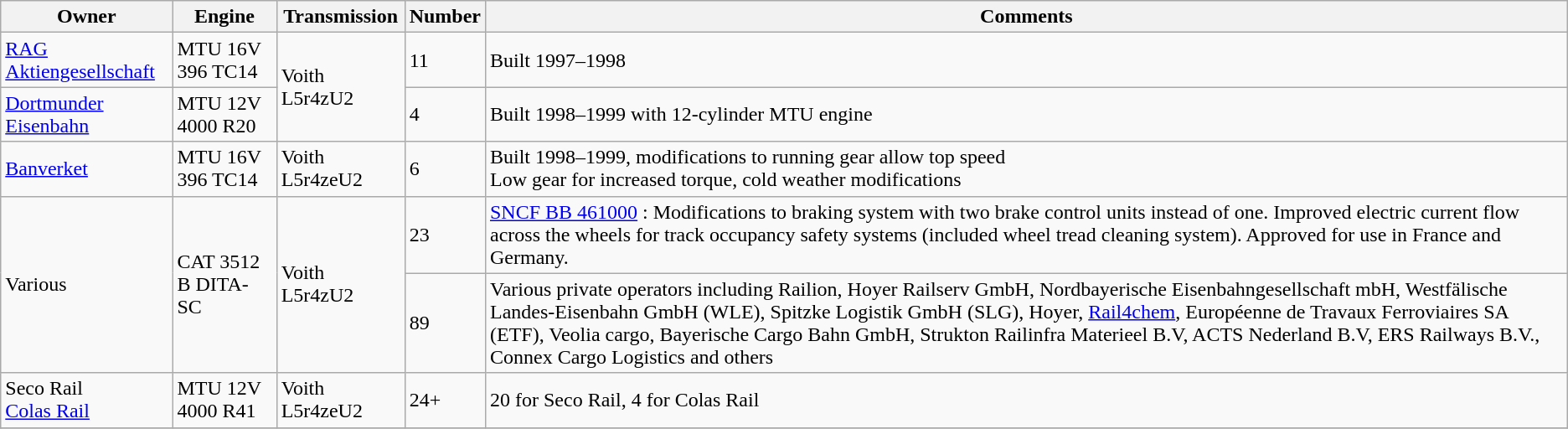<table class="wikitable">
<tr>
<th>Owner</th>
<th>Engine</th>
<th>Transmission</th>
<th>Number</th>
<th>Comments</th>
</tr>
<tr>
<td><a href='#'>RAG Aktiengesellschaft</a></td>
<td>MTU 16V 396 TC14</td>
<td rowspan=2>Voith L5r4zU2</td>
<td>11</td>
<td>Built 1997–1998</td>
</tr>
<tr>
<td><a href='#'>Dortmunder Eisenbahn</a></td>
<td>MTU 12V 4000 R20</td>
<td>4</td>
<td>Built 1998–1999 with  12-cylinder MTU engine</td>
</tr>
<tr>
<td><a href='#'>Banverket</a></td>
<td>MTU 16V 396 TC14</td>
<td>Voith L5r4zeU2</td>
<td>6</td>
<td>Built 1998–1999, modifications to running gear allow  top speed<br>Low gear for increased torque, cold weather modifications</td>
</tr>
<tr>
<td rowspan=2>Various</td>
<td rowspan=2>CAT 3512 B DITA-SC</td>
<td rowspan=2>Voith L5r4zU2</td>
<td>23</td>
<td><a href='#'>SNCF BB 461000</a> : Modifications to braking system with two brake control units instead of one. Improved electric current flow across the wheels for track occupancy safety systems (included wheel tread cleaning system). Approved for use in France and Germany.</td>
</tr>
<tr>
<td>89</td>
<td>Various private operators including Railion, Hoyer Railserv GmbH, Nordbayerische Eisenbahngesellschaft mbH, Westfälische Landes-Eisenbahn GmbH (WLE), Spitzke Logistik GmbH (SLG), Hoyer, <a href='#'>Rail4chem</a>, Européenne de Travaux Ferroviaires SA (ETF), Veolia cargo, Bayerische Cargo Bahn GmbH, Strukton Railinfra Materieel B.V, ACTS Nederland B.V, ERS Railways B.V., Connex Cargo Logistics and others</td>
</tr>
<tr>
<td>Seco Rail<br><a href='#'>Colas Rail</a></td>
<td>MTU 12V 4000 R41</td>
<td>Voith L5r4zeU2</td>
<td>24+</td>
<td>20 for Seco Rail, 4 for Colas Rail</td>
</tr>
<tr>
</tr>
</table>
